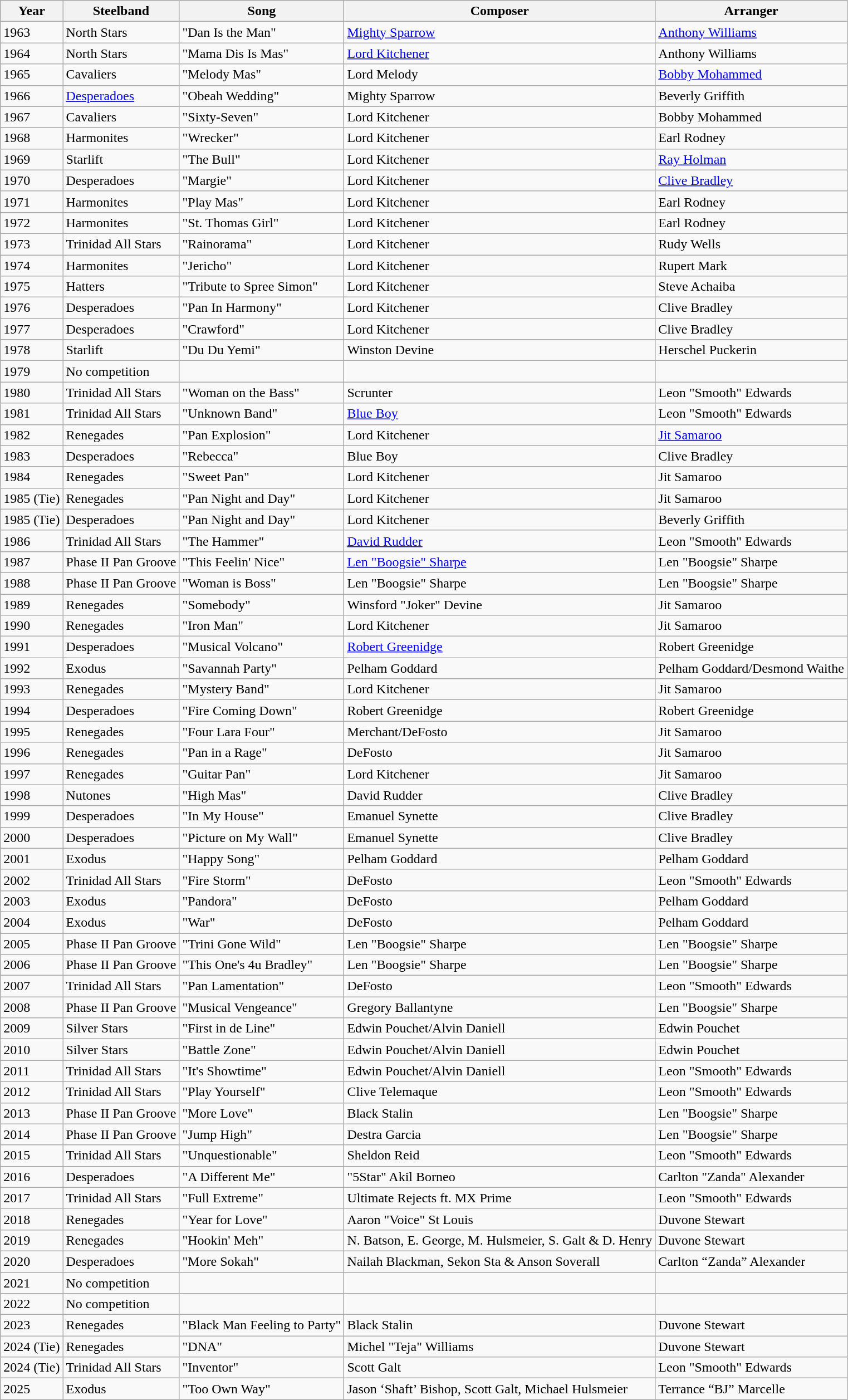<table class="wikitable">
<tr class="hintergrundfarbe5">
<th>Year</th>
<th>Steelband</th>
<th>Song</th>
<th>Composer</th>
<th>Arranger</th>
</tr>
<tr>
<td>1963</td>
<td>North Stars</td>
<td>"Dan Is the Man"</td>
<td><a href='#'>Mighty Sparrow</a></td>
<td><a href='#'>Anthony Williams</a></td>
</tr>
<tr>
<td>1964</td>
<td>North Stars</td>
<td>"Mama Dis Is Mas"</td>
<td><a href='#'>Lord Kitchener</a></td>
<td>Anthony Williams</td>
</tr>
<tr>
<td>1965</td>
<td>Cavaliers</td>
<td>"Melody Mas"</td>
<td>Lord Melody</td>
<td><a href='#'>Bobby Mohammed</a></td>
</tr>
<tr>
<td>1966</td>
<td><a href='#'>Desperadoes</a></td>
<td>"Obeah Wedding"</td>
<td>Mighty Sparrow</td>
<td>Beverly Griffith</td>
</tr>
<tr>
<td>1967</td>
<td>Cavaliers</td>
<td>"Sixty-Seven"</td>
<td>Lord Kitchener</td>
<td>Bobby Mohammed</td>
</tr>
<tr>
<td>1968</td>
<td>Harmonites</td>
<td>"Wrecker"</td>
<td>Lord Kitchener</td>
<td>Earl Rodney</td>
</tr>
<tr>
<td>1969</td>
<td>Starlift</td>
<td>"The Bull"</td>
<td>Lord Kitchener</td>
<td><a href='#'>Ray Holman</a></td>
</tr>
<tr>
<td>1970</td>
<td>Desperadoes</td>
<td>"Margie"</td>
<td>Lord Kitchener</td>
<td><a href='#'>Clive Bradley</a></td>
</tr>
<tr>
<td>1971</td>
<td>Harmonites</td>
<td>"Play Mas"</td>
<td>Lord Kitchener</td>
<td>Earl Rodney</td>
</tr>
<tr>
</tr>
<tr 1971 || Starlift   || "Queen of The Bands" || Sparrow  ||  Ray Holman>
</tr>
<tr>
<td>1972</td>
<td>Harmonites</td>
<td>"St. Thomas Girl"</td>
<td>Lord Kitchener</td>
<td>Earl Rodney</td>
</tr>
<tr>
<td>1973</td>
<td>Trinidad All Stars</td>
<td>"Rainorama"</td>
<td>Lord Kitchener</td>
<td>Rudy Wells</td>
</tr>
<tr>
<td>1974</td>
<td>Harmonites</td>
<td>"Jericho"</td>
<td>Lord Kitchener</td>
<td>Rupert Mark</td>
</tr>
<tr>
<td>1975</td>
<td>Hatters</td>
<td>"Tribute to Spree Simon"</td>
<td>Lord Kitchener</td>
<td>Steve Achaiba</td>
</tr>
<tr>
<td>1976</td>
<td>Desperadoes</td>
<td>"Pan In Harmony"</td>
<td>Lord Kitchener</td>
<td>Clive Bradley</td>
</tr>
<tr>
<td>1977</td>
<td>Desperadoes</td>
<td>"Crawford"</td>
<td>Lord Kitchener</td>
<td>Clive Bradley</td>
</tr>
<tr>
<td>1978</td>
<td>Starlift</td>
<td>"Du Du Yemi"</td>
<td>Winston Devine</td>
<td>Herschel Puckerin</td>
</tr>
<tr>
<td>1979</td>
<td>No competition</td>
<td></td>
<td></td>
<td></td>
</tr>
<tr>
<td>1980</td>
<td>Trinidad All Stars</td>
<td>"Woman on the Bass"</td>
<td>Scrunter</td>
<td>Leon "Smooth" Edwards</td>
</tr>
<tr>
<td>1981</td>
<td>Trinidad All Stars</td>
<td>"Unknown Band"</td>
<td><a href='#'>Blue Boy</a></td>
<td>Leon "Smooth" Edwards</td>
</tr>
<tr>
<td>1982</td>
<td>Renegades</td>
<td>"Pan Explosion"</td>
<td>Lord Kitchener</td>
<td><a href='#'>Jit Samaroo</a></td>
</tr>
<tr>
<td>1983</td>
<td>Desperadoes</td>
<td>"Rebecca"</td>
<td>Blue Boy</td>
<td>Clive Bradley</td>
</tr>
<tr>
<td>1984</td>
<td>Renegades</td>
<td>"Sweet Pan"</td>
<td>Lord Kitchener</td>
<td>Jit Samaroo</td>
</tr>
<tr>
<td>1985 (Tie)</td>
<td>Renegades</td>
<td>"Pan Night and Day"</td>
<td>Lord Kitchener</td>
<td>Jit Samaroo</td>
</tr>
<tr>
<td>1985 (Tie)</td>
<td>Desperadoes</td>
<td>"Pan Night and Day"</td>
<td>Lord Kitchener</td>
<td>Beverly Griffith</td>
</tr>
<tr>
<td>1986</td>
<td>Trinidad All Stars</td>
<td>"The Hammer"</td>
<td><a href='#'>David Rudder</a></td>
<td>Leon "Smooth" Edwards</td>
</tr>
<tr>
<td>1987</td>
<td>Phase II Pan Groove</td>
<td>"This Feelin' Nice"</td>
<td><a href='#'>Len "Boogsie" Sharpe</a></td>
<td>Len "Boogsie" Sharpe</td>
</tr>
<tr>
<td>1988</td>
<td>Phase II Pan Groove</td>
<td>"Woman is Boss"</td>
<td>Len "Boogsie" Sharpe</td>
<td>Len "Boogsie" Sharpe</td>
</tr>
<tr>
<td>1989</td>
<td>Renegades</td>
<td>"Somebody"</td>
<td>Winsford "Joker" Devine</td>
<td>Jit Samaroo</td>
</tr>
<tr>
<td>1990</td>
<td>Renegades</td>
<td>"Iron Man"</td>
<td>Lord Kitchener</td>
<td>Jit Samaroo</td>
</tr>
<tr>
<td>1991</td>
<td>Desperadoes</td>
<td>"Musical Volcano"</td>
<td><a href='#'>Robert Greenidge</a></td>
<td>Robert Greenidge</td>
</tr>
<tr>
<td>1992</td>
<td>Exodus</td>
<td>"Savannah Party"</td>
<td>Pelham Goddard</td>
<td>Pelham Goddard/Desmond Waithe</td>
</tr>
<tr>
<td>1993</td>
<td>Renegades</td>
<td>"Mystery Band"</td>
<td>Lord Kitchener</td>
<td>Jit Samaroo</td>
</tr>
<tr>
<td>1994</td>
<td>Desperadoes</td>
<td>"Fire Coming Down"</td>
<td>Robert Greenidge</td>
<td>Robert Greenidge</td>
</tr>
<tr>
<td>1995</td>
<td>Renegades</td>
<td>"Four Lara Four"</td>
<td>Merchant/DeFosto</td>
<td>Jit Samaroo</td>
</tr>
<tr>
<td>1996</td>
<td>Renegades</td>
<td>"Pan in a Rage"</td>
<td>DeFosto</td>
<td>Jit Samaroo</td>
</tr>
<tr>
<td>1997</td>
<td>Renegades</td>
<td>"Guitar Pan"</td>
<td>Lord Kitchener</td>
<td>Jit Samaroo</td>
</tr>
<tr>
<td>1998</td>
<td>Nutones</td>
<td>"High Mas"</td>
<td>David Rudder</td>
<td>Clive Bradley</td>
</tr>
<tr>
<td>1999</td>
<td>Desperadoes</td>
<td>"In My House"</td>
<td>Emanuel Synette</td>
<td>Clive Bradley</td>
</tr>
<tr>
<td>2000</td>
<td>Desperadoes</td>
<td>"Picture on My Wall"</td>
<td>Emanuel Synette</td>
<td>Clive Bradley</td>
</tr>
<tr>
<td>2001</td>
<td>Exodus</td>
<td>"Happy Song"</td>
<td>Pelham Goddard</td>
<td>Pelham Goddard</td>
</tr>
<tr>
<td>2002</td>
<td>Trinidad All Stars</td>
<td>"Fire Storm"</td>
<td>DeFosto</td>
<td>Leon "Smooth" Edwards</td>
</tr>
<tr>
<td>2003</td>
<td>Exodus</td>
<td>"Pandora"</td>
<td>DeFosto</td>
<td>Pelham Goddard</td>
</tr>
<tr>
<td>2004</td>
<td>Exodus</td>
<td>"War"</td>
<td>DeFosto</td>
<td>Pelham Goddard</td>
</tr>
<tr>
<td>2005</td>
<td>Phase II Pan Groove</td>
<td>"Trini Gone Wild"</td>
<td>Len "Boogsie" Sharpe</td>
<td>Len "Boogsie" Sharpe</td>
</tr>
<tr>
<td>2006</td>
<td>Phase II Pan Groove</td>
<td>"This One's 4u Bradley"</td>
<td>Len "Boogsie" Sharpe</td>
<td>Len "Boogsie" Sharpe</td>
</tr>
<tr>
<td>2007</td>
<td>Trinidad All Stars</td>
<td>"Pan Lamentation"</td>
<td>DeFosto</td>
<td>Leon "Smooth" Edwards</td>
</tr>
<tr>
<td>2008</td>
<td>Phase II Pan Groove</td>
<td>"Musical Vengeance"</td>
<td>Gregory Ballantyne</td>
<td>Len "Boogsie" Sharpe</td>
</tr>
<tr>
<td>2009</td>
<td>Silver Stars</td>
<td>"First in de Line"</td>
<td>Edwin Pouchet/Alvin Daniell</td>
<td>Edwin Pouchet</td>
</tr>
<tr>
<td>2010</td>
<td>Silver Stars</td>
<td>"Battle Zone"</td>
<td>Edwin Pouchet/Alvin Daniell</td>
<td>Edwin Pouchet</td>
</tr>
<tr>
<td>2011</td>
<td>Trinidad All Stars</td>
<td>"It's Showtime"</td>
<td>Edwin Pouchet/Alvin Daniell</td>
<td>Leon "Smooth" Edwards</td>
</tr>
<tr>
<td>2012</td>
<td>Trinidad All Stars</td>
<td>"Play Yourself"</td>
<td>Clive Telemaque</td>
<td>Leon "Smooth" Edwards</td>
</tr>
<tr>
<td>2013</td>
<td>Phase II Pan Groove</td>
<td>"More Love"</td>
<td>Black Stalin</td>
<td>Len "Boogsie" Sharpe</td>
</tr>
<tr>
<td>2014</td>
<td>Phase II Pan Groove</td>
<td>"Jump High"</td>
<td>Destra Garcia</td>
<td>Len "Boogsie" Sharpe</td>
</tr>
<tr>
<td>2015</td>
<td>Trinidad All Stars</td>
<td>"Unquestionable"</td>
<td>Sheldon Reid</td>
<td>Leon "Smooth" Edwards</td>
</tr>
<tr>
<td>2016</td>
<td>Desperadoes</td>
<td>"A Different Me"</td>
<td>"5Star" Akil Borneo</td>
<td>Carlton "Zanda" Alexander</td>
</tr>
<tr>
<td>2017</td>
<td>Trinidad All Stars</td>
<td>"Full Extreme"</td>
<td>Ultimate Rejects ft. MX Prime</td>
<td>Leon "Smooth" Edwards</td>
</tr>
<tr>
<td>2018</td>
<td>Renegades</td>
<td>"Year for Love"</td>
<td>Aaron "Voice" St Louis</td>
<td>Duvone Stewart</td>
</tr>
<tr>
<td>2019</td>
<td>Renegades</td>
<td>"Hookin' Meh"</td>
<td>N. Batson, E. George, M. Hulsmeier, S. Galt & D. Henry</td>
<td>Duvone Stewart</td>
</tr>
<tr>
<td>2020</td>
<td>Desperadoes</td>
<td>"More Sokah"</td>
<td>Nailah Blackman, Sekon Sta & Anson Soverall</td>
<td>Carlton “Zanda” Alexander</td>
</tr>
<tr>
<td>2021</td>
<td>No competition</td>
<td></td>
<td></td>
<td></td>
</tr>
<tr>
<td>2022</td>
<td>No competition</td>
<td></td>
<td></td>
<td></td>
</tr>
<tr>
<td>2023</td>
<td>Renegades</td>
<td>"Black Man Feeling to Party"</td>
<td>Black Stalin</td>
<td>Duvone Stewart</td>
</tr>
<tr>
<td>2024 (Tie)</td>
<td>Renegades</td>
<td>"DNA"</td>
<td>Michel "Teja" Williams</td>
<td>Duvone Stewart</td>
</tr>
<tr>
<td>2024 (Tie)</td>
<td>Trinidad All Stars</td>
<td>"Inventor"</td>
<td>Scott Galt</td>
<td>Leon "Smooth" Edwards</td>
</tr>
<tr>
<td>2025</td>
<td>Exodus</td>
<td>"Too Own Way"</td>
<td>Jason ‘Shaft’ Bishop, Scott Galt, Michael Hulsmeier</td>
<td>Terrance “BJ” Marcelle</td>
</tr>
</table>
